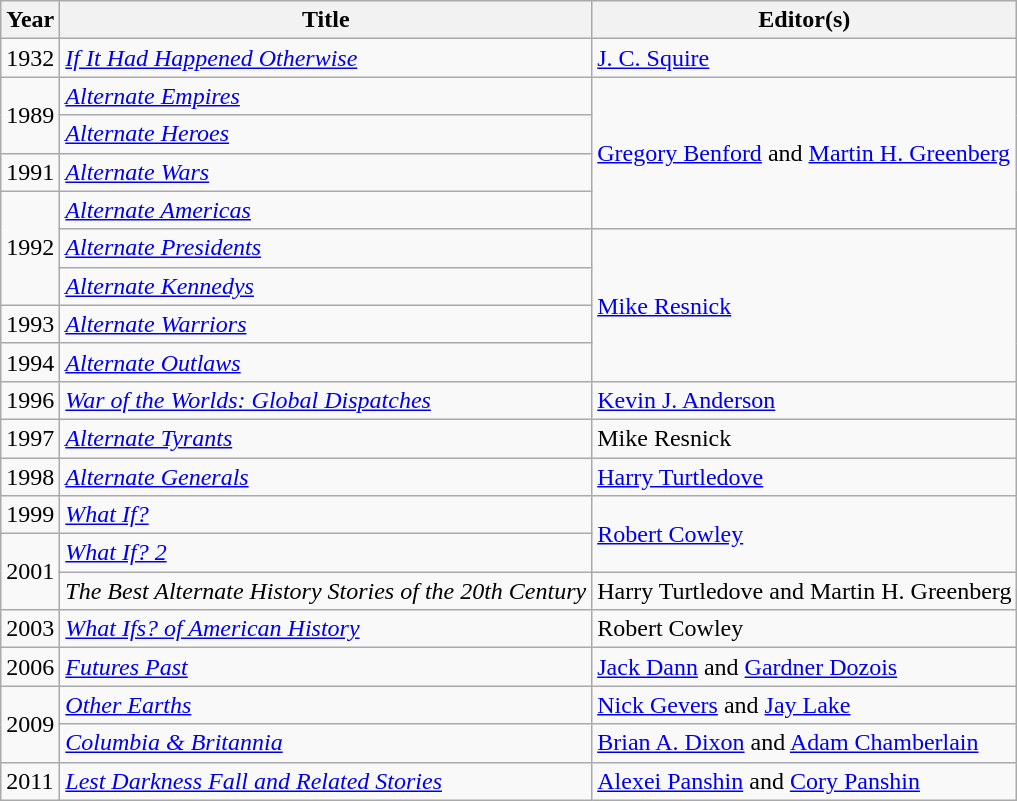<table class=wikitable>
<tr>
<th>Year</th>
<th>Title</th>
<th>Editor(s)</th>
</tr>
<tr>
<td>1932</td>
<td><em><a href='#'>If It Had Happened Otherwise</a></em></td>
<td><a href='#'>J. C. Squire</a></td>
</tr>
<tr>
<td rowspan=2>1989</td>
<td><em><a href='#'>Alternate Empires</a></em></td>
<td rowspan=4><a href='#'>Gregory Benford</a> and <a href='#'>Martin H. Greenberg</a></td>
</tr>
<tr>
<td><em><a href='#'>Alternate Heroes</a></em></td>
</tr>
<tr>
<td>1991</td>
<td><em><a href='#'>Alternate Wars</a></em></td>
</tr>
<tr>
<td rowspan=3>1992</td>
<td><em><a href='#'>Alternate Americas</a></em></td>
</tr>
<tr>
<td><em><a href='#'>Alternate Presidents</a></em></td>
<td rowspan=4><a href='#'>Mike Resnick</a></td>
</tr>
<tr>
<td><em><a href='#'>Alternate Kennedys</a></em></td>
</tr>
<tr>
<td>1993</td>
<td><em><a href='#'>Alternate Warriors</a></em></td>
</tr>
<tr>
<td>1994</td>
<td><em><a href='#'>Alternate Outlaws</a></em></td>
</tr>
<tr>
<td>1996</td>
<td><em><a href='#'>War of the Worlds: Global Dispatches</a></em></td>
<td><a href='#'>Kevin J. Anderson</a></td>
</tr>
<tr>
<td>1997</td>
<td><em><a href='#'>Alternate Tyrants</a></em></td>
<td>Mike Resnick</td>
</tr>
<tr>
<td>1998</td>
<td><em><a href='#'>Alternate Generals</a></em></td>
<td><a href='#'>Harry Turtledove</a></td>
</tr>
<tr>
<td>1999</td>
<td><em><a href='#'>What If?</a></em></td>
<td rowspan=2><a href='#'>Robert Cowley</a></td>
</tr>
<tr>
<td rowspan=2>2001</td>
<td><em><a href='#'>What If? 2</a></em></td>
</tr>
<tr>
<td><em>The Best Alternate History Stories of the 20th Century</em></td>
<td>Harry Turtledove and Martin H. Greenberg</td>
</tr>
<tr>
<td>2003</td>
<td><em><a href='#'>What Ifs? of American History</a></em></td>
<td>Robert Cowley</td>
</tr>
<tr>
<td>2006</td>
<td><em><a href='#'>Futures Past</a></em></td>
<td><a href='#'>Jack Dann</a> and <a href='#'>Gardner Dozois</a></td>
</tr>
<tr>
<td rowspan=2>2009</td>
<td><em><a href='#'>Other Earths</a></em></td>
<td><a href='#'>Nick Gevers</a> and <a href='#'>Jay Lake</a></td>
</tr>
<tr>
<td><em><a href='#'>Columbia & Britannia</a></em></td>
<td><a href='#'>Brian A. Dixon</a> and <a href='#'>Adam Chamberlain</a></td>
</tr>
<tr>
<td>2011</td>
<td><em><a href='#'>Lest Darkness Fall and Related Stories</a></em></td>
<td><a href='#'>Alexei Panshin</a> and <a href='#'>Cory Panshin</a></td>
</tr>
</table>
